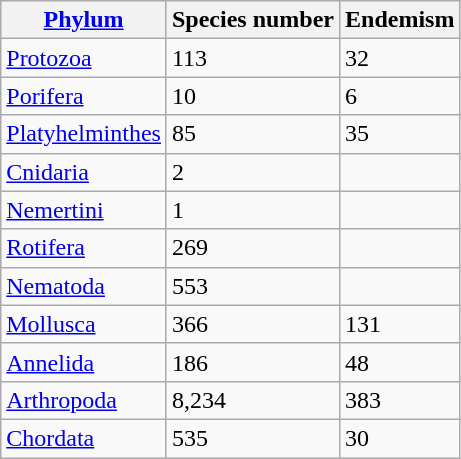<table class="wikitable">
<tr>
<th><a href='#'>Phylum</a></th>
<th>Species number</th>
<th>Endemism</th>
</tr>
<tr>
<td><a href='#'>Protozoa</a></td>
<td>113</td>
<td>32</td>
</tr>
<tr>
<td><a href='#'>Porifera</a></td>
<td>10</td>
<td>6</td>
</tr>
<tr>
<td><a href='#'>Platyhelminthes</a></td>
<td>85</td>
<td>35</td>
</tr>
<tr>
<td><a href='#'>Cnidaria</a></td>
<td>2</td>
<td></td>
</tr>
<tr>
<td><a href='#'>Nemertini</a></td>
<td>1</td>
<td></td>
</tr>
<tr>
<td><a href='#'>Rotifera</a></td>
<td>269</td>
<td></td>
</tr>
<tr>
<td><a href='#'>Nematoda</a></td>
<td>553</td>
<td></td>
</tr>
<tr>
<td><a href='#'>Mollusca</a></td>
<td>366</td>
<td>131</td>
</tr>
<tr>
<td><a href='#'>Annelida</a></td>
<td>186</td>
<td>48</td>
</tr>
<tr>
<td><a href='#'>Arthropoda</a></td>
<td>8,234</td>
<td>383</td>
</tr>
<tr>
<td><a href='#'>Chordata</a></td>
<td>535</td>
<td>30</td>
</tr>
</table>
